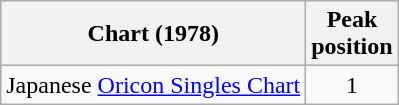<table class="wikitable">
<tr>
<th>Chart (1978)</th>
<th>Peak<br>position</th>
</tr>
<tr>
<td>Japanese <a href='#'>Oricon Singles Chart</a></td>
<td align="center">1</td>
</tr>
</table>
